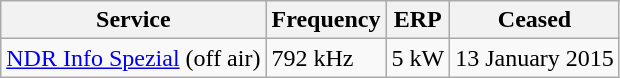<table class="wikitable">
<tr>
<th>Service</th>
<th>Frequency</th>
<th>ERP</th>
<th>Ceased</th>
</tr>
<tr>
<td><a href='#'>NDR Info Spezial</a> (off air)</td>
<td>792 kHz</td>
<td>5 kW</td>
<td>13 January 2015</td>
</tr>
</table>
